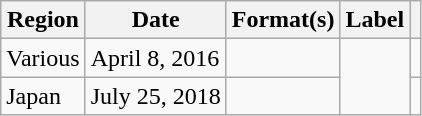<table class="wikitable plainrowheaders">
<tr>
<th scope="col">Region</th>
<th scope="col">Date</th>
<th scope="col">Format(s)</th>
<th scope="col">Label</th>
<th scope="col"></th>
</tr>
<tr>
<td>Various</td>
<td>April 8, 2016</td>
<td></td>
<td rowspan="2"></td>
<td></td>
</tr>
<tr>
<td>Japan</td>
<td>July 25, 2018</td>
<td></td>
<td></td>
</tr>
</table>
